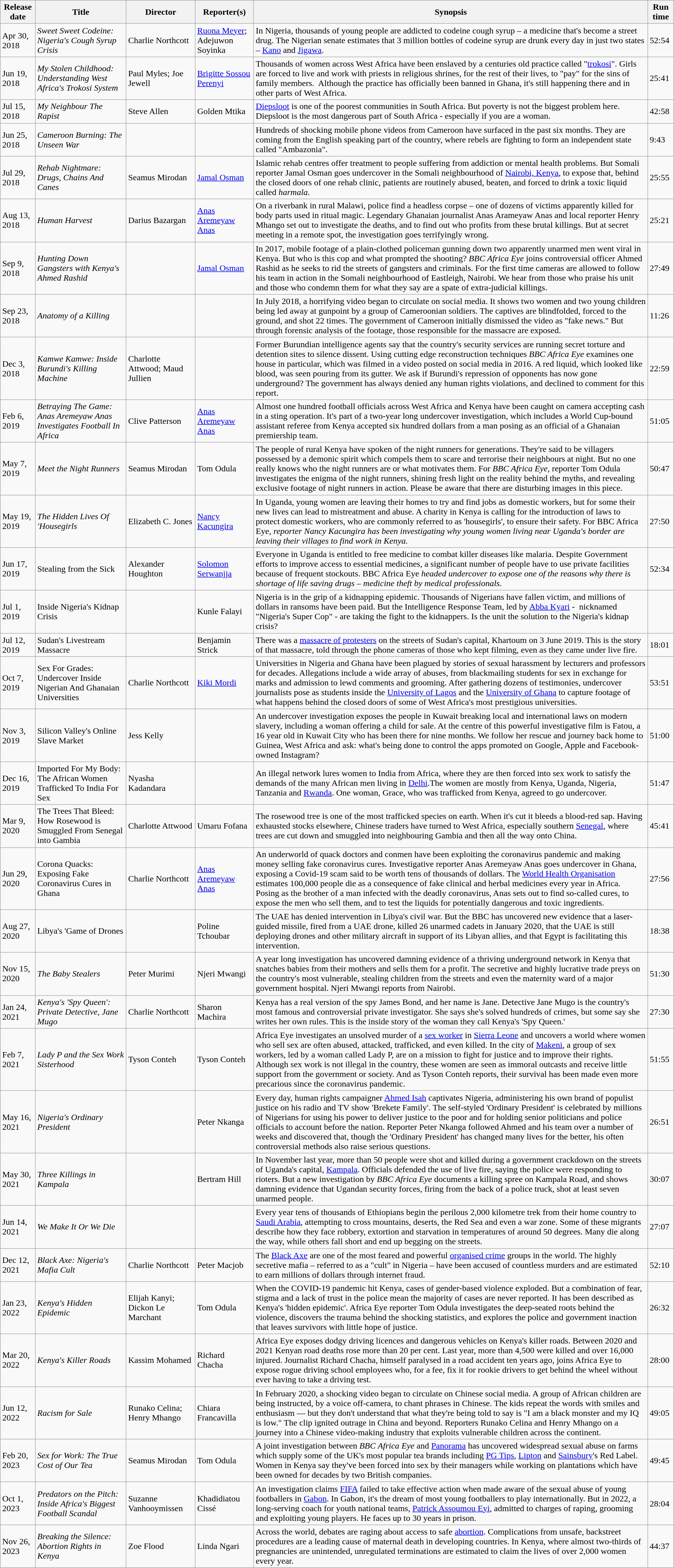<table class="wikitable">
<tr>
<th>Release date</th>
<th>Title</th>
<th>Director</th>
<th>Reporter(s)</th>
<th>Synopsis</th>
<th>Run time</th>
</tr>
<tr>
<td>Apr 30, 2018</td>
<td><em>Sweet Sweet Codeine: Nigeria's Cough Syrup Crisis</em></td>
<td>Charlie Northcott</td>
<td><a href='#'>Ruona Meyer</a>; Adejuwon Soyinka</td>
<td>In Nigeria, thousands of young people are addicted to codeine cough syrup – a medicine that's become a street drug. The Nigerian senate estimates that 3 million bottles of codeine syrup are drunk every day in just two states – <a href='#'>Kano</a> and <a href='#'>Jigawa</a>.</td>
<td>52:54</td>
</tr>
<tr>
<td>Jun 19, 2018</td>
<td><em>My Stolen Childhood: Understanding West Africa's Trokosi System</em></td>
<td>Paul Myles; Joe Jewell</td>
<td><a href='#'>Brigitte Sossou Perenyi</a></td>
<td>Thousands of women across West Africa have been enslaved by a centuries old practice called "<a href='#'>trokosi</a>". Girls are forced to live and work with priests in religious shrines, for the rest of their lives, to "pay" for the sins of family members.  Although the practice has officially been banned in Ghana, it's still happening there and in other parts of West Africa.</td>
<td>25:41</td>
</tr>
<tr>
<td>Jul 15, 2018</td>
<td><em>My Neighbour The Rapist</em></td>
<td>Steve Allen</td>
<td>Golden Mtika</td>
<td><a href='#'>Diepsloot</a> is one of the poorest communities in South Africa. But poverty is not the biggest problem here. Diepsloot is the most dangerous part of South Africa - especially if you are a woman.</td>
<td>42:58</td>
</tr>
<tr>
<td>Jun 25, 2018</td>
<td><em>Cameroon Burning: The Unseen War</em></td>
<td></td>
<td></td>
<td>Hundreds of shocking mobile phone videos from Cameroon have surfaced in the past six months. They are coming from the English speaking part of the country, where rebels are fighting to form an independent state called "Ambazonia".</td>
<td>9:43</td>
</tr>
<tr>
<td>Jul 29, 2018</td>
<td><em>Rehab Nightmare: Drugs, Chains And Canes</em></td>
<td>Seamus Mirodan</td>
<td><a href='#'>Jamal Osman</a></td>
<td>Islamic rehab centres offer treatment to people suffering from addiction or mental health problems. But Somali reporter Jamal Osman goes undercover in the Somali neighbourhood of <a href='#'>Nairobi, Kenya</a>, to expose that, behind the closed doors of one rehab clinic, patients are routinely abused, beaten, and forced to drink a toxic liquid called <em>harmala</em>.</td>
<td>25:55</td>
</tr>
<tr>
<td>Aug 13, 2018</td>
<td><em>Human Harvest</em></td>
<td>Darius Bazargan</td>
<td><a href='#'>Anas Aremeyaw Anas</a></td>
<td>On a riverbank in rural Malawi, police find a headless corpse – one of dozens of victims apparently killed for body parts used in ritual magic.  Legendary Ghanaian journalist Anas Arameyaw Anas and local reporter Henry Mhango set out to investigate the deaths, and to find out who profits from these brutal killings. But at secret meeting in a remote spot, the investigation goes terrifyingly wrong.</td>
<td>25:21</td>
</tr>
<tr>
<td>Sep 9, 2018</td>
<td><em>Hunting Down Gangsters with Kenya's Ahmed Rashid</em></td>
<td></td>
<td><a href='#'>Jamal Osman</a></td>
<td>In 2017, mobile footage of a plain-clothed policeman gunning down two apparently unarmed men went viral in Kenya. But who is this cop and what prompted the shooting? <em>BBC Africa Eye</em> joins controversial officer Ahmed Rashid as he seeks to rid the streets of gangsters and criminals. For the first time cameras are allowed to follow his team in action in the Somali neighbourhood of Eastleigh, Nairobi. We hear from those who praise his unit and those who condemn them for what they say are a spate of extra-judicial killings.</td>
<td>27:49</td>
</tr>
<tr>
<td>Sep 23, 2018</td>
<td><em>Anatomy of a Killing</em></td>
<td></td>
<td></td>
<td>In July 2018, a horrifying video began to circulate on social media. It shows two women and two young children being led away at gunpoint by a group of Cameroonian soldiers. The captives are blindfolded, forced to the ground, and shot 22 times. The government of Cameroon initially dismissed the video as "fake news." But through forensic analysis of the footage, those responsible for the massacre are exposed.</td>
<td>11:26</td>
</tr>
<tr>
<td>Dec 3, 2018</td>
<td><em>Kamwe Kamwe: Inside Burundi's Killing Machine</em></td>
<td>Charlotte Attwood; Maud Jullien</td>
<td></td>
<td>Former Burundian intelligence agents say that the country's security services are running secret torture and detention sites to silence dissent. Using cutting edge reconstruction techniques <em>BBC Africa Eye</em> examines one house in particular, which was filmed in a video posted on social media in 2016. A red liquid, which looked like blood, was seen pouring from its gutter. We ask if Burundi's repression of opponents has now gone underground? The government has always denied any human rights violations, and declined to comment for this report.</td>
<td>22:59</td>
</tr>
<tr>
<td>Feb 6, 2019</td>
<td><em>Betraying The Game: Anas Aremeyaw Anas Investigates Football In Africa</em></td>
<td>Clive Patterson</td>
<td><a href='#'>Anas Aremeyaw Anas</a></td>
<td>Almost one hundred football officials across West Africa and Kenya have been caught on camera accepting cash in a sting operation. It's part of a two-year long undercover investigation, which includes a World Cup-bound assistant referee from Kenya accepted six hundred dollars from a man posing as an official of a Ghanaian premiership team.</td>
<td>51:05</td>
</tr>
<tr>
<td>May 7, 2019</td>
<td><em>Meet the Night Runners</em></td>
<td>Seamus Mirodan</td>
<td>Tom Odula</td>
<td>The people of rural Kenya have spoken of the night runners for generations. They're said to be villagers possessed by a demonic spirit which compels them to scare and terrorise their neighbours at night. But no one really knows who the night runners are or what motivates them. For <em>BBC Africa Eye</em>, reporter Tom Odula investigates the enigma of the night runners, shining fresh light on the reality behind the myths, and revealing exclusive footage of night runners in action. Please be aware that there are disturbing images in this piece.</td>
<td>50:47</td>
</tr>
<tr>
<td>May 19, 2019</td>
<td><em>The Hidden Lives Of 'Housegirls<strong></td>
<td>Elizabeth C. Jones</td>
<td><a href='#'>Nancy Kacungira</a></td>
<td>In Uganda, young women are leaving their homes to try and find jobs as domestic workers, but for some their new lives can lead to mistreatment and abuse. A charity in Kenya is calling for the introduction of laws to protect domestic workers, who are commonly referred to as 'housegirls', to ensure their safety. For </em>BBC Africa Eye<em>, reporter Nancy Kacungira has been investigating why young women living near Uganda's border are leaving their villages to find work in Kenya.</td>
<td>27:50</td>
</tr>
<tr>
<td>Jun 17, 2019</td>
<td></em>Stealing from the Sick<em></td>
<td>Alexander Houghton</td>
<td><a href='#'>Solomon Serwanjja</a></td>
<td>Everyone in Uganda is entitled to free medicine to combat killer diseases like malaria. Despite Government efforts to improve access to essential medicines, a significant number of people have to use private facilities because of frequent stockouts. </em>BBC Africa Eye<em> headed undercover to expose one of the reasons why there is shortage of life saving drugs – medicine theft by medical professionals.</td>
<td>52:34</td>
</tr>
<tr>
<td>Jul 1, 2019</td>
<td></em>Inside Nigeria's Kidnap Crisis<em></td>
<td></td>
<td>Kunle Falayi</td>
<td>Nigeria is in the grip of a kidnapping epidemic. Thousands of Nigerians have fallen victim, and millions of dollars in ransoms have been paid. But the Intelligence Response Team, led by <a href='#'>Abba Kyari</a> -  nicknamed "Nigeria's Super Cop" - are taking the fight to the kidnappers. Is the unit the solution to the Nigeria's kidnap crisis?</td>
<td></td>
</tr>
<tr>
<td>Jul 12, 2019</td>
<td></em>Sudan's Livestream Massacre<em></td>
<td></td>
<td>Benjamin Strick</td>
<td>There was a <a href='#'>massacre of protesters</a> on the streets of Sudan's capital, Khartoum on 3 June 2019. This is the story of that massacre, told through the phone cameras of those who kept filming, even as they came under live fire.</td>
<td>18:01</td>
</tr>
<tr>
<td>Oct 7, 2019</td>
<td></em>Sex For Grades: Undercover Inside Nigerian And Ghanaian Universities<em></td>
<td>Charlie Northcott</td>
<td><a href='#'>Kiki Mordi</a></td>
<td>Universities in Nigeria and Ghana have been plagued by stories of sexual harassment by lecturers and professors for decades. Allegations include a wide array of abuses, from blackmailing students for sex in exchange for marks and admission to lewd comments and grooming. After gathering dozens of testimonies, undercover journalists pose as students inside the <a href='#'>University of Lagos</a> and the <a href='#'>University of Ghana</a> to capture footage of what happens behind the closed doors of some of West Africa's most prestigious universities.</td>
<td>53:51</td>
</tr>
<tr>
<td>Nov 3, 2019</td>
<td></em>Silicon Valley's Online Slave Market<em></td>
<td>Jess Kelly</td>
<td></td>
<td>An undercover investigation exposes the people in Kuwait breaking local and international laws on modern slavery, including a woman offering a child for sale. At the centre of this powerful investigative film is Fatou, a 16 year old in Kuwait City who has been there for nine months. We follow her rescue and journey back home to Guinea, West Africa and ask: what's being done to control the apps promoted on Google, Apple and Facebook-owned Instagram?</td>
<td>51:00</td>
</tr>
<tr>
<td>Dec 16, 2019</td>
<td></em>Imported For My Body: The African Women Trafficked To India For Sex<em></td>
<td>Nyasha Kadandara</td>
<td></td>
<td>An illegal network lures women to India from Africa, where they are then forced into sex work to satisfy the demands of the many African men living in <a href='#'>Delhi</a>.The women are mostly from Kenya, Uganda, Nigeria, Tanzania and <a href='#'>Rwanda</a>. One woman, Grace, who was trafficked from Kenya, agreed to go undercover.</td>
<td>51:47</td>
</tr>
<tr>
<td>Mar 9, 2020</td>
<td></em>The Trees That Bleed: How Rosewood is Smuggled From Senegal into Gambia<em></td>
<td>Charlotte Attwood</td>
<td>Umaru Fofana</td>
<td>The rosewood tree is one of the most trafficked species on earth. When it's cut it bleeds a blood-red sap. Having exhausted stocks elsewhere, Chinese traders have turned to West Africa, especially southern <a href='#'>Senegal</a>, where trees are cut down and smuggled into neighbouring Gambia and then all the way onto China.</td>
<td>45:41</td>
</tr>
<tr>
<td>Jun 29, 2020</td>
<td></em>Corona Quacks: Exposing Fake Coronavirus Cures in Ghana<em></td>
<td>Charlie Northcott</td>
<td><a href='#'>Anas Aremeyaw Anas</a></td>
<td>An underworld of quack doctors and conmen have been exploiting the coronavirus pandemic and making money selling fake coronavirus cures. Investigative reporter Anas Aremeyaw Anas goes undercover in Ghana, exposing a Covid-19 scam said to be worth tens of thousands of dollars. The <a href='#'>World Health Organisation</a> estimates 100,000 people die as a consequence of fake clinical and herbal medicines every year in Africa. Posing as the brother of a man infected with the deadly coronavirus, Anas sets out to find so-called cures, to expose the men who sell them, and to test the liquids for potentially dangerous and toxic ingredients.</td>
<td>27:56</td>
</tr>
<tr>
<td>Aug 27, 2020</td>
<td></em>Libya's 'Game of Drones</strong></td>
<td></td>
<td>Poline Tchoubar</td>
<td>The UAE has denied intervention in Libya's civil war. But the BBC has uncovered new evidence that a laser-guided missile, fired from a UAE drone, killed 26 unarmed cadets in January 2020, that the UAE is still deploying drones and other military aircraft in support of its Libyan allies, and that Egypt is facilitating this intervention.</td>
<td>18:38</td>
</tr>
<tr>
<td>Nov 15, 2020</td>
<td><em>The Baby Stealers</em></td>
<td>Peter Murimi</td>
<td>Njeri Mwangi</td>
<td>A year long investigation has uncovered damning evidence of a thriving underground network in Kenya that snatches babies from their mothers and sells them for a profit. The secretive and highly lucrative trade preys on the country's most vulnerable, stealing children from the streets and even the maternity ward of a major government hospital. Njeri Mwangi reports from Nairobi.</td>
<td>51:30</td>
</tr>
<tr>
<td>Jan 24, 2021</td>
<td><em>Kenya's 'Spy Queen': Private Detective, Jane Mugo</em></td>
<td>Charlie Northcott</td>
<td>Sharon Machira</td>
<td>Kenya has a real version of the spy James Bond, and her name is Jane. Detective Jane Mugo is the country's most famous and controversial private investigator. She says she's solved hundreds of crimes, but some say she writes her own rules. This is the inside story of the woman they call Kenya's 'Spy Queen.'</td>
<td>27:30</td>
</tr>
<tr>
<td>Feb 7, 2021</td>
<td><em>Lady P and the Sex Work Sisterhood</em></td>
<td>Tyson Conteh</td>
<td>Tyson Conteh</td>
<td>Africa Eye investigates an unsolved murder of a <a href='#'>sex worker</a> in <a href='#'>Sierra Leone</a> and uncovers a world where women who sell sex are often abused, attacked, trafficked, and even killed. In the city of <a href='#'>Makeni</a>, a group of sex workers, led by a woman called Lady P, are on a mission to fight for justice and to improve their rights. Although sex work is not illegal in the country, these women are seen as immoral outcasts and receive little support from the government or society. And as Tyson Conteh reports, their survival has been made even more precarious since the coronavirus pandemic.</td>
<td>51:55</td>
</tr>
<tr>
<td>May 16, 2021</td>
<td><em>Nigeria's Ordinary President</em></td>
<td></td>
<td>Peter Nkanga</td>
<td>Every day, human rights campaigner <a href='#'>Ahmed Isah</a> captivates Nigeria, administering his own brand of populist justice on his radio and TV show 'Brekete Family'. The self-styled 'Ordinary President' is celebrated by millions of Nigerians for using his power to deliver justice to the poor and for holding senior politicians and police officials to account before the nation. Reporter Peter Nkanga followed Ahmed and his team over a number of weeks and discovered that, though the 'Ordinary President' has changed many lives for the better, his often controversial methods also raise serious questions.</td>
<td>26:51</td>
</tr>
<tr>
<td>May 30, 2021</td>
<td><em>Three Killings in Kampala</em></td>
<td></td>
<td>Bertram Hill</td>
<td>In November last year, more than 50 people were shot and killed during a government crackdown on the streets of Uganda's capital, <a href='#'>Kampala</a>. Officials defended the use of live fire, saying the police were responding to rioters. But a new investigation by <em>BBC Africa Eye</em> documents a killing spree on Kampala Road, and shows damning evidence that Ugandan security forces, firing from the back of a police truck, shot at least seven unarmed people.</td>
<td>30:07</td>
</tr>
<tr>
<td>Jun 14, 2021</td>
<td><em>We Make It Or We Die</em></td>
<td></td>
<td></td>
<td>Every year tens of thousands of Ethiopians begin the perilous 2,000 kilometre trek from their home country to <a href='#'>Saudi Arabia</a>, attempting to cross mountains, deserts, the Red Sea and even a war zone. Some of these migrants describe how they face robbery, extortion and starvation in temperatures of around 50 degrees. Many die along the way, while others fall short and end up begging on the streets.</td>
<td>27:07</td>
</tr>
<tr>
<td>Dec 12, 2021</td>
<td><em>Black Axe: Nigeria's Mafia Cult</em></td>
<td>Charlie Northcott</td>
<td>Peter Macjob</td>
<td>The <a href='#'>Black Axe</a> are one of the most feared and powerful <a href='#'>organised crime</a> groups in the world. The highly secretive mafia – referred to as a "cult" in Nigeria – have been accused of countless murders and are estimated to earn millions of dollars through internet fraud.</td>
<td>52:10</td>
</tr>
<tr>
<td>Jan 23, 2022</td>
<td><em>Kenya's Hidden Epidemic</em></td>
<td>Elijah Kanyi; Dickon Le Marchant</td>
<td>Tom Odula</td>
<td>When the COVID-19 pandemic hit Kenya, cases of gender-based violence exploded. But a combination of fear, stigma and a lack of trust in the police mean the majority of cases are never reported. It has been described as Kenya's 'hidden epidemic'. Africa Eye reporter Tom Odula investigates the deep-seated roots behind the violence, discovers the trauma behind the shocking statistics, and explores the police and government inaction that leaves survivors with little hope of justice.</td>
<td>26:32</td>
</tr>
<tr>
<td>Mar 20, 2022</td>
<td><em>Kenya's Killer Roads</em></td>
<td>Kassim Mohamed</td>
<td>Richard Chacha</td>
<td>Africa Eye exposes dodgy driving licences and dangerous vehicles on Kenya's killer roads. Between 2020 and 2021 Kenyan road deaths rose more than 20 per cent. Last year, more than 4,500 were killed and over 16,000 injured. Journalist Richard Chacha, himself paralysed in a road accident ten years ago, joins Africa Eye to expose rogue driving school employees who, for a fee, fix it for rookie drivers to get behind the wheel without ever having to take a driving test.</td>
<td>28:00</td>
</tr>
<tr>
<td>Jun 12, 2022</td>
<td><em>Racism for Sale</em></td>
<td>Runako Celina; Henry Mhango</td>
<td>Chiara Francavilla</td>
<td>In February 2020, a shocking video began to circulate on Chinese social media. A group of African children are being instructed, by a voice off-camera, to chant phrases in Chinese. The kids repeat the words with smiles and enthusiasm — but they don't understand that what they're being told to say is "I am a black monster and my IQ is low." The clip ignited outrage in China and beyond. Reporters Runako Celina and Henry Mhango on a journey into a Chinese video-making industry that exploits vulnerable children across the continent.</td>
<td>49:05</td>
</tr>
<tr>
<td>Feb 20, 2023</td>
<td><em>Sex for Work: The True Cost of Our Tea</em></td>
<td>Seamus Mirodan</td>
<td>Tom Odula</td>
<td>A joint investigation between <em>BBC Africa Eye</em> and <a href='#'>Panorama</a> has uncovered widespread sexual abuse on farms which supply some of the UK's most popular tea brands including <a href='#'>PG Tips</a>, <a href='#'>Lipton</a> and <a href='#'>Sainsbury</a>'s Red Label. Women in Kenya say they've been forced into sex by their managers while working on plantations which have been owned for decades by two British companies.</td>
<td>49:45</td>
</tr>
<tr>
<td>Oct 1, 2023</td>
<td><em>Predators on the Pitch: Inside Africa's Biggest Football Scandal</em></td>
<td>Suzanne Vanhooymissen</td>
<td>Khadidiatou Cissé</td>
<td>An investigation claims <a href='#'>FIFA</a> failed to take effective action when made aware of the sexual abuse of young footballers in <a href='#'>Gabon</a>. In Gabon, it's the dream of most young footballers to play internationally. But in 2022, a long-serving coach for youth national teams, <a href='#'>Patrick Assoumou Eyi</a>, admitted to charges of raping, grooming and exploiting young players. He faces up to 30 years in prison.</td>
<td>28:04</td>
</tr>
<tr>
<td>Nov 26, 2023</td>
<td><em>Breaking the Silence: Abortion Rights in Kenya</em></td>
<td>Zoe Flood</td>
<td>Linda Ngari</td>
<td>Across the world, debates are raging about access to safe <a href='#'>abortion</a>. Complications from unsafe, backstreet procedures are a leading cause of maternal death in developing countries. In Kenya, where almost two-thirds of pregnancies are unintended, unregulated terminations are estimated to claim the lives of over 2,000 women every year.</td>
<td>44:37</td>
</tr>
</table>
